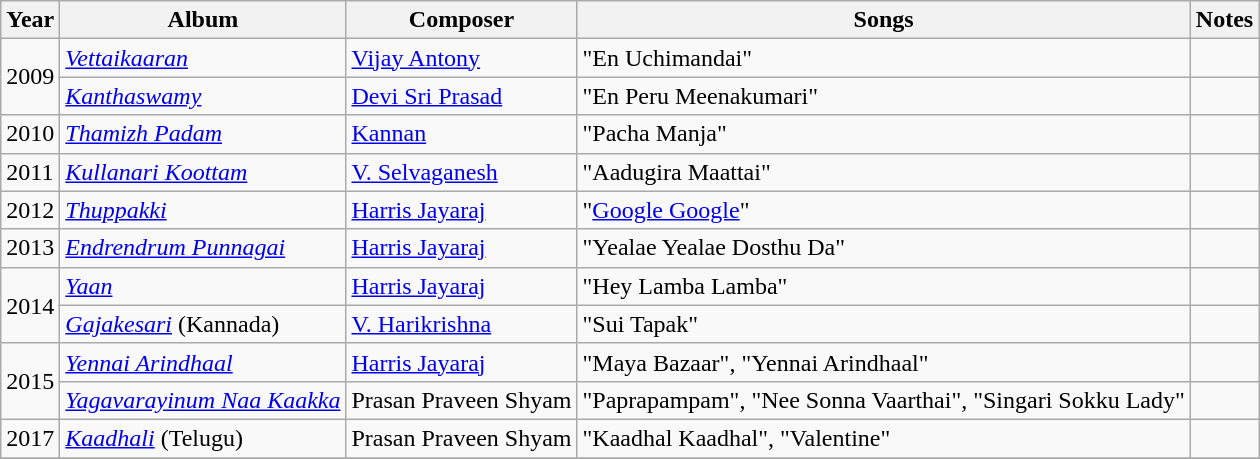<table class="wikitable sortable">
<tr>
<th>Year</th>
<th>Album</th>
<th>Composer</th>
<th>Songs</th>
<th>Notes</th>
</tr>
<tr>
<td rowspan="2">2009</td>
<td><em><a href='#'>Vettaikaaran</a></em></td>
<td><a href='#'>Vijay Antony</a></td>
<td>"En Uchimandai"</td>
<td></td>
</tr>
<tr>
<td><em><a href='#'>Kanthaswamy</a></em></td>
<td><a href='#'>Devi Sri Prasad</a></td>
<td>"En Peru Meenakumari"</td>
<td></td>
</tr>
<tr>
<td>2010</td>
<td><em><a href='#'>Thamizh Padam</a></em></td>
<td><a href='#'>Kannan</a></td>
<td>"Pacha Manja"</td>
<td></td>
</tr>
<tr>
<td>2011</td>
<td><em><a href='#'>Kullanari Koottam</a></em></td>
<td><a href='#'>V. Selvaganesh</a></td>
<td>"Aadugira Maattai"</td>
<td></td>
</tr>
<tr>
<td>2012</td>
<td><em><a href='#'>Thuppakki</a></em></td>
<td><a href='#'>Harris Jayaraj</a></td>
<td>"<a href='#'>Google Google</a>"</td>
<td></td>
</tr>
<tr>
<td>2013</td>
<td><em><a href='#'>Endrendrum Punnagai</a></em></td>
<td><a href='#'>Harris Jayaraj</a></td>
<td>"Yealae Yealae Dosthu Da"</td>
<td></td>
</tr>
<tr>
<td rowspan="2">2014</td>
<td><em><a href='#'>Yaan</a></em></td>
<td><a href='#'>Harris Jayaraj</a></td>
<td>"Hey Lamba Lamba"</td>
<td></td>
</tr>
<tr>
<td><em><a href='#'>Gajakesari</a></em> (Kannada)</td>
<td><a href='#'>V. Harikrishna</a></td>
<td>"Sui Tapak"</td>
<td></td>
</tr>
<tr>
<td rowspan="2">2015</td>
<td><em><a href='#'>Yennai Arindhaal</a></em></td>
<td><a href='#'>Harris Jayaraj</a></td>
<td>"Maya Bazaar", "Yennai Arindhaal"</td>
<td></td>
</tr>
<tr>
<td><em><a href='#'>Yagavarayinum Naa Kaakka</a></em></td>
<td>Prasan Praveen Shyam</td>
<td>"Paprapampam", "Nee Sonna Vaarthai", "Singari Sokku Lady"</td>
<td></td>
</tr>
<tr>
<td>2017</td>
<td><em><a href='#'>Kaadhali</a></em> (Telugu)</td>
<td>Prasan Praveen Shyam</td>
<td>"Kaadhal Kaadhal", "Valentine"</td>
<td></td>
</tr>
<tr>
</tr>
</table>
